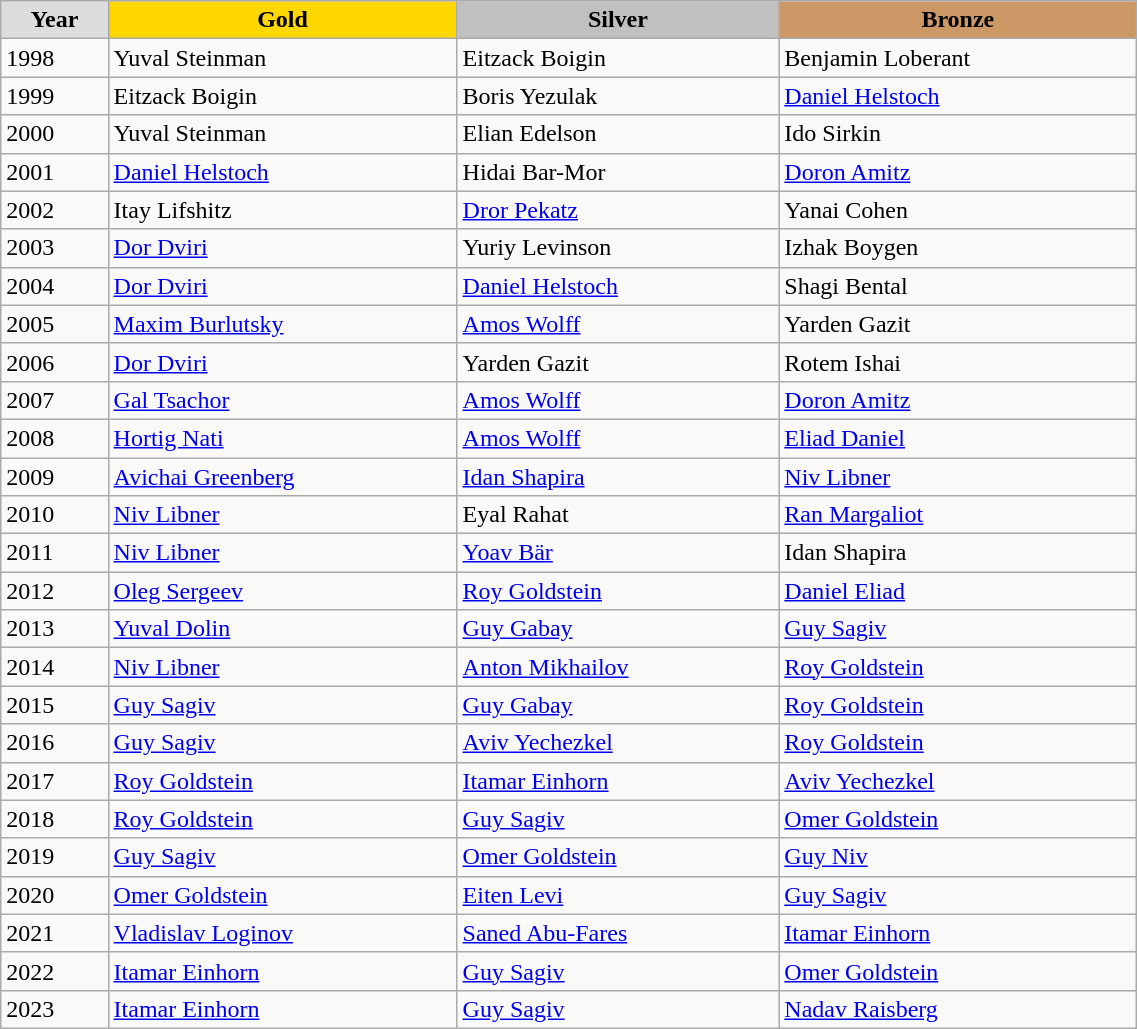<table class="wikitable" style="width: 60%; text-align:left;">
<tr>
<td style="background:#DDDDDD; font-weight:bold; text-align:center;">Year</td>
<td style="background:gold; font-weight:bold; text-align:center;">Gold</td>
<td style="background:silver; font-weight:bold; text-align:center;">Silver</td>
<td style="background:#cc9966; font-weight:bold; text-align:center;">Bronze</td>
</tr>
<tr>
<td>1998</td>
<td>Yuval Steinman</td>
<td>Eitzack Boigin</td>
<td>Benjamin Loberant</td>
</tr>
<tr>
<td>1999</td>
<td>Eitzack Boigin</td>
<td>Boris Yezulak</td>
<td><a href='#'>Daniel Helstoch</a></td>
</tr>
<tr>
<td>2000</td>
<td>Yuval Steinman</td>
<td>Elian Edelson</td>
<td>Ido Sirkin</td>
</tr>
<tr>
<td>2001</td>
<td><a href='#'>Daniel Helstoch</a></td>
<td>Hidai Bar-Mor</td>
<td><a href='#'>Doron Amitz</a></td>
</tr>
<tr>
<td>2002</td>
<td>Itay Lifshitz</td>
<td><a href='#'>Dror Pekatz</a></td>
<td>Yanai Cohen</td>
</tr>
<tr>
<td>2003</td>
<td><a href='#'>Dor Dviri</a></td>
<td>Yuriy Levinson</td>
<td>Izhak Boygen</td>
</tr>
<tr>
<td>2004</td>
<td><a href='#'>Dor Dviri</a></td>
<td><a href='#'>Daniel Helstoch</a></td>
<td>Shagi Bental</td>
</tr>
<tr>
<td>2005</td>
<td><a href='#'>Maxim Burlutsky</a></td>
<td><a href='#'>Amos Wolff</a></td>
<td>Yarden Gazit</td>
</tr>
<tr>
<td>2006</td>
<td><a href='#'>Dor Dviri</a></td>
<td>Yarden Gazit</td>
<td>Rotem Ishai</td>
</tr>
<tr>
<td>2007</td>
<td><a href='#'>Gal Tsachor</a></td>
<td><a href='#'>Amos Wolff</a></td>
<td><a href='#'>Doron Amitz</a></td>
</tr>
<tr>
<td>2008</td>
<td><a href='#'>Hortig Nati</a></td>
<td><a href='#'>Amos Wolff</a></td>
<td><a href='#'>Eliad Daniel</a></td>
</tr>
<tr>
<td>2009</td>
<td><a href='#'>Avichai Greenberg</a></td>
<td><a href='#'>Idan Shapira</a></td>
<td><a href='#'>Niv Libner</a></td>
</tr>
<tr>
<td>2010</td>
<td><a href='#'>Niv Libner</a></td>
<td>Eyal Rahat</td>
<td><a href='#'>Ran Margaliot</a></td>
</tr>
<tr>
<td>2011</td>
<td><a href='#'>Niv Libner</a></td>
<td><a href='#'>Yoav Bär</a></td>
<td>Idan Shapira</td>
</tr>
<tr>
<td>2012</td>
<td><a href='#'>Oleg Sergeev</a></td>
<td><a href='#'>Roy Goldstein</a></td>
<td><a href='#'>Daniel Eliad</a></td>
</tr>
<tr>
<td>2013</td>
<td><a href='#'>Yuval Dolin</a></td>
<td><a href='#'>Guy Gabay</a></td>
<td><a href='#'>Guy Sagiv</a></td>
</tr>
<tr>
<td>2014</td>
<td><a href='#'>Niv Libner</a></td>
<td><a href='#'>Anton Mikhailov</a></td>
<td><a href='#'>Roy Goldstein</a></td>
</tr>
<tr>
<td>2015</td>
<td><a href='#'>Guy Sagiv</a></td>
<td><a href='#'>Guy Gabay</a></td>
<td><a href='#'>Roy Goldstein</a></td>
</tr>
<tr>
<td>2016</td>
<td><a href='#'>Guy Sagiv</a></td>
<td><a href='#'>Aviv Yechezkel</a></td>
<td><a href='#'>Roy Goldstein</a></td>
</tr>
<tr>
<td>2017</td>
<td><a href='#'>Roy Goldstein</a></td>
<td><a href='#'>Itamar Einhorn</a></td>
<td><a href='#'>Aviv Yechezkel</a></td>
</tr>
<tr>
<td>2018</td>
<td><a href='#'>Roy Goldstein</a></td>
<td><a href='#'>Guy Sagiv</a></td>
<td><a href='#'>Omer Goldstein</a></td>
</tr>
<tr>
<td>2019</td>
<td><a href='#'>Guy Sagiv</a></td>
<td><a href='#'>Omer Goldstein</a></td>
<td><a href='#'>Guy Niv</a></td>
</tr>
<tr>
<td>2020</td>
<td><a href='#'>Omer Goldstein</a></td>
<td><a href='#'>Eiten Levi</a></td>
<td><a href='#'>Guy Sagiv</a></td>
</tr>
<tr>
<td>2021</td>
<td><a href='#'>Vladislav Loginov</a></td>
<td><a href='#'>Saned Abu-Fares</a></td>
<td><a href='#'>Itamar Einhorn</a></td>
</tr>
<tr>
<td>2022</td>
<td><a href='#'>Itamar Einhorn</a></td>
<td><a href='#'>Guy Sagiv</a></td>
<td><a href='#'>Omer Goldstein</a></td>
</tr>
<tr>
<td>2023</td>
<td><a href='#'>Itamar Einhorn</a></td>
<td><a href='#'>Guy Sagiv</a></td>
<td><a href='#'>Nadav Raisberg</a></td>
</tr>
</table>
